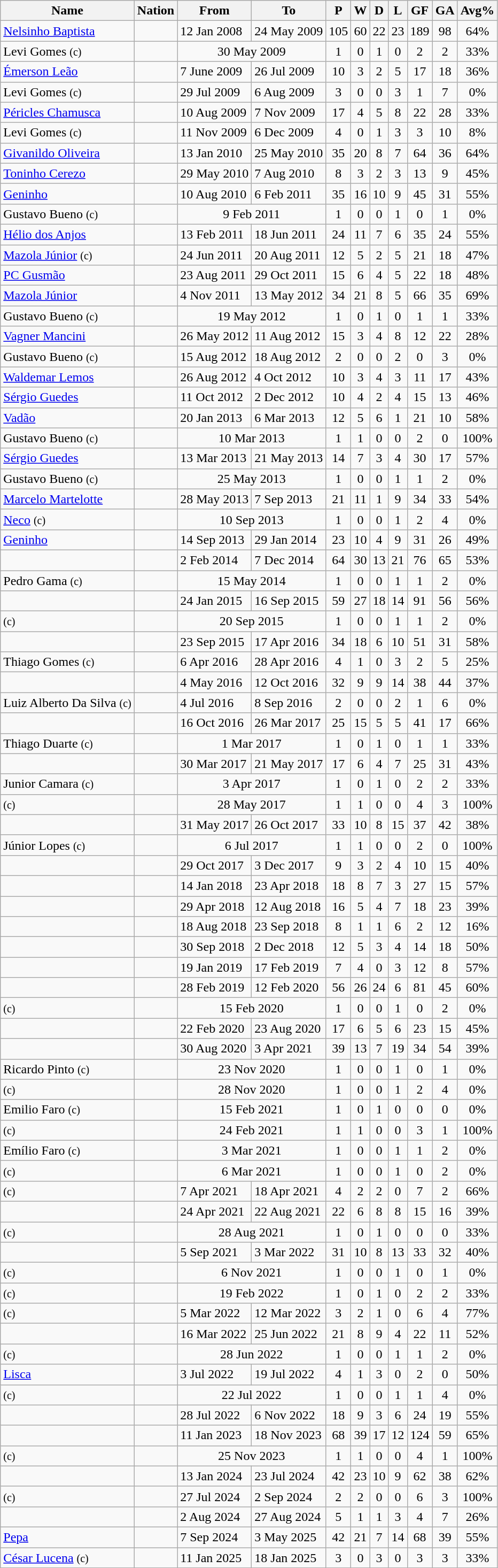<table class="wikitable sortable">
<tr>
<th>Name</th>
<th>Nation</th>
<th>From</th>
<th class="unsortable">To</th>
<th>P</th>
<th>W</th>
<th>D</th>
<th>L</th>
<th>GF</th>
<th>GA</th>
<th>Avg%</th>
</tr>
<tr>
<td align=left><a href='#'>Nelsinho Baptista</a></td>
<td></td>
<td align=left>12 Jan 2008</td>
<td align=left>24 May 2009</td>
<td align=center>105</td>
<td align=center>60</td>
<td align=center>22</td>
<td align=center>23</td>
<td align=center>189</td>
<td align=center>98</td>
<td align=center>64%</td>
</tr>
<tr>
<td align=left>Levi Gomes <small>(c)</small></td>
<td></td>
<td colspan="2"; align=center>30 May 2009</td>
<td align=center>1</td>
<td align=center>0</td>
<td align=center>1</td>
<td align=center>0</td>
<td align=center>2</td>
<td align=center>2</td>
<td align=center>33%</td>
</tr>
<tr>
<td align=left><a href='#'>Émerson Leão</a></td>
<td></td>
<td align=left>7 June 2009</td>
<td align=left>26 Jul 2009</td>
<td align=center>10</td>
<td align=center>3</td>
<td align=center>2</td>
<td align=center>5</td>
<td align=center>17</td>
<td align=center>18</td>
<td align=center>36%</td>
</tr>
<tr>
<td align=left>Levi Gomes <small>(c)</small></td>
<td></td>
<td align=left>29 Jul 2009</td>
<td align=left>6 Aug 2009</td>
<td align=center>3</td>
<td align=center>0</td>
<td align=center>0</td>
<td align=center>3</td>
<td align=center>1</td>
<td align=center>7</td>
<td align=center>0%</td>
</tr>
<tr>
<td align=left><a href='#'>Péricles Chamusca</a></td>
<td></td>
<td align=left>10 Aug 2009</td>
<td align=left>7 Nov 2009</td>
<td align=center>17</td>
<td align=center>4</td>
<td align=center>5</td>
<td align=center>8</td>
<td align=center>22</td>
<td align=center>28</td>
<td align=center>33%</td>
</tr>
<tr>
<td align=left>Levi Gomes <small>(c)</small></td>
<td></td>
<td align=left>11 Nov 2009</td>
<td align=left>6 Dec 2009</td>
<td align=center>4</td>
<td align=center>0</td>
<td align=center>1</td>
<td align=center>3</td>
<td align=center>3</td>
<td align=center>10</td>
<td align=center>8%</td>
</tr>
<tr>
<td align=left><a href='#'>Givanildo Oliveira</a></td>
<td></td>
<td align=left>13 Jan 2010</td>
<td align=left>25 May 2010</td>
<td align=center>35</td>
<td align=center>20</td>
<td align=center>8</td>
<td align=center>7</td>
<td align=center>64</td>
<td align=center>36</td>
<td align=center>64%</td>
</tr>
<tr>
<td align=left><a href='#'>Toninho Cerezo</a></td>
<td></td>
<td align=left>29 May 2010</td>
<td align=left>7 Aug 2010</td>
<td align=center>8</td>
<td align=center>3</td>
<td align=center>2</td>
<td align=center>3</td>
<td align=center>13</td>
<td align=center>9</td>
<td align=center>45%</td>
</tr>
<tr>
<td align=left><a href='#'>Geninho</a></td>
<td></td>
<td align=left>10 Aug 2010</td>
<td align=left>6 Feb 2011</td>
<td align=center>35</td>
<td align=center>16</td>
<td align=center>10</td>
<td align=center>9</td>
<td align=center>45</td>
<td align=center>31</td>
<td align=center>55%</td>
</tr>
<tr>
<td align=left>Gustavo Bueno <small>(c)</small></td>
<td></td>
<td colspan="2"; align=center>9 Feb 2011</td>
<td align=center>1</td>
<td align=center>0</td>
<td align=center>0</td>
<td align=center>1</td>
<td align=center>0</td>
<td align=center>1</td>
<td align=center>0%</td>
</tr>
<tr>
<td align=left><a href='#'>Hélio dos Anjos</a></td>
<td></td>
<td align=left>13 Feb 2011</td>
<td align=left>18 Jun 2011</td>
<td align=center>24</td>
<td align=center>11</td>
<td align=center>7</td>
<td align=center>6</td>
<td align=center>35</td>
<td align=center>24</td>
<td align=center>55%</td>
</tr>
<tr>
<td align=left><a href='#'>Mazola Júnior</a> <small>(c)</small></td>
<td></td>
<td align=left>24 Jun 2011</td>
<td align=left>20 Aug 2011</td>
<td align=center>12</td>
<td align=center>5</td>
<td align=center>2</td>
<td align=center>5</td>
<td align=center>21</td>
<td align=center>18</td>
<td align=center>47%</td>
</tr>
<tr>
<td align=left><a href='#'>PC Gusmão</a></td>
<td></td>
<td align=left>23 Aug 2011</td>
<td align=left>29 Oct 2011</td>
<td align=center>15</td>
<td align=center>6</td>
<td align=center>4</td>
<td align=center>5</td>
<td align=center>22</td>
<td align=center>18</td>
<td align=center>48%</td>
</tr>
<tr>
<td align=left><a href='#'>Mazola Júnior</a></td>
<td></td>
<td align=left>4 Nov 2011</td>
<td align=left>13 May 2012</td>
<td align=center>34</td>
<td align=center>21</td>
<td align=center>8</td>
<td align=center>5</td>
<td align=center>66</td>
<td align=center>35</td>
<td align=center>69%</td>
</tr>
<tr>
<td align=left>Gustavo Bueno <small>(c)</small></td>
<td></td>
<td colspan="2" align=center>19 May 2012</td>
<td align=center>1</td>
<td align=center>0</td>
<td align=center>1</td>
<td align=center>0</td>
<td align=center>1</td>
<td align=center>1</td>
<td align=center>33%</td>
</tr>
<tr>
<td align=left><a href='#'>Vagner Mancini</a></td>
<td></td>
<td align=left>26 May 2012</td>
<td align=left>11 Aug 2012</td>
<td align=center>15</td>
<td align=center>3</td>
<td align=center>4</td>
<td align=center>8</td>
<td align=center>12</td>
<td align=center>22</td>
<td align=center>28%</td>
</tr>
<tr>
<td align=left>Gustavo Bueno <small>(c)</small></td>
<td></td>
<td align=left>15 Aug 2012</td>
<td align=left>18 Aug 2012</td>
<td align=center>2</td>
<td align=center>0</td>
<td align=center>0</td>
<td align=center>2</td>
<td align=center>0</td>
<td align=center>3</td>
<td align=center>0%</td>
</tr>
<tr>
<td align=left><a href='#'>Waldemar Lemos</a></td>
<td></td>
<td align=left>26 Aug 2012</td>
<td align=left>4 Oct 2012</td>
<td align=center>10</td>
<td align=center>3</td>
<td align=center>4</td>
<td align=center>3</td>
<td align=center>11</td>
<td align=center>17</td>
<td align=center>43%</td>
</tr>
<tr>
<td align=left><a href='#'>Sérgio Guedes</a></td>
<td></td>
<td align=left>11 Oct 2012</td>
<td align=left>2 Dec 2012</td>
<td align=center>10</td>
<td align=center>4</td>
<td align=center>2</td>
<td align=center>4</td>
<td align=center>15</td>
<td align=center>13</td>
<td align=center>46%</td>
</tr>
<tr>
<td align=left><a href='#'>Vadão</a></td>
<td></td>
<td align=left>20 Jan 2013</td>
<td align=left>6 Mar 2013</td>
<td align=center>12</td>
<td align=center>5</td>
<td align=center>6</td>
<td align=center>1</td>
<td align=center>21</td>
<td align=center>10</td>
<td align=center>58%</td>
</tr>
<tr>
<td align=left>Gustavo Bueno <small>(c)</small></td>
<td></td>
<td colspan= 2; align=center>10 Mar 2013</td>
<td align=center>1</td>
<td align=center>1</td>
<td align=center>0</td>
<td align=center>0</td>
<td align=center>2</td>
<td align=center>0</td>
<td align=center>100%</td>
</tr>
<tr>
<td align=left><a href='#'>Sérgio Guedes</a></td>
<td></td>
<td align=left>13 Mar 2013</td>
<td align=left>21 May 2013</td>
<td align=center>14</td>
<td align=center>7</td>
<td align=center>3</td>
<td align=center>4</td>
<td align=center>30</td>
<td align=center>17</td>
<td align=center>57%</td>
</tr>
<tr>
<td align=left>Gustavo Bueno <small>(c)</small></td>
<td></td>
<td colspan= 2; align=center>25 May 2013</td>
<td align=center>1</td>
<td align=center>0</td>
<td align=center>0</td>
<td align=center>1</td>
<td align=center>1</td>
<td align=center>2</td>
<td align=center>0%</td>
</tr>
<tr>
<td align=left><a href='#'>Marcelo Martelotte</a></td>
<td></td>
<td align=left>28 May 2013</td>
<td align=left>7 Sep 2013</td>
<td align=center>21</td>
<td align=center>11</td>
<td align=center>1</td>
<td align=center>9</td>
<td align=center>34</td>
<td align=center>33</td>
<td align=center>54%</td>
</tr>
<tr>
<td align=left><a href='#'>Neco</a> <small>(c)</small></td>
<td></td>
<td colspan=2; align=center>10 Sep 2013</td>
<td align=center>1</td>
<td align=center>0</td>
<td align=center>0</td>
<td align=center>1</td>
<td align=center>2</td>
<td align=center>4</td>
<td align=center>0%</td>
</tr>
<tr>
<td align=left><a href='#'>Geninho</a></td>
<td></td>
<td align=left>14 Sep 2013</td>
<td align=left>29 Jan 2014</td>
<td align=center>23</td>
<td align=center>10</td>
<td align=center>4</td>
<td align=center>9</td>
<td align=center>31</td>
<td align=center>26</td>
<td align=center>49%</td>
</tr>
<tr>
<td align=left></td>
<td></td>
<td align=left>2 Feb 2014</td>
<td align=left>7 Dec 2014</td>
<td align=center>64</td>
<td align=center>30</td>
<td align=center>13</td>
<td align=center>21</td>
<td align=center>76</td>
<td align=center>65</td>
<td align=center>53%</td>
</tr>
<tr>
<td align=left>Pedro Gama <small>(c)</small></td>
<td></td>
<td colspan=2; align=center>15 May 2014</td>
<td align=center>1</td>
<td align=center>0</td>
<td align=center>0</td>
<td align=center>1</td>
<td align=center>1</td>
<td align=center>2</td>
<td align=center>0%</td>
</tr>
<tr>
<td align=left></td>
<td></td>
<td align=left>24 Jan 2015</td>
<td align=left>16 Sep 2015</td>
<td align=center>59</td>
<td align=center>27</td>
<td align=center>18</td>
<td align=center>14</td>
<td align=center>91</td>
<td align=center>56</td>
<td align=center>56%</td>
</tr>
<tr>
<td align=left> <small>(c)</small></td>
<td></td>
<td colspan=2; align=center>20 Sep 2015</td>
<td align=center>1</td>
<td align=center>0</td>
<td align=center>0</td>
<td align=center>1</td>
<td align=center>1</td>
<td align=center>2</td>
<td align=center>0%</td>
</tr>
<tr>
<td align=left></td>
<td></td>
<td align=left>23 Sep 2015</td>
<td align=left>17 Apr 2016</td>
<td align=center>34</td>
<td align=center>18</td>
<td align=center>6</td>
<td align=center>10</td>
<td align=center>51</td>
<td align=center>31</td>
<td align=center>58%</td>
</tr>
<tr>
<td align=left>Thiago Gomes <small>(c)</small></td>
<td></td>
<td align=left>6 Apr 2016</td>
<td align=left>28 Apr 2016</td>
<td align=center>4</td>
<td align=center>1</td>
<td align=center>0</td>
<td align=center>3</td>
<td align=center>2</td>
<td align=center>5</td>
<td align=center>25%</td>
</tr>
<tr>
<td align=left></td>
<td></td>
<td align=left>4 May 2016</td>
<td align=left>12 Oct 2016</td>
<td align=center>32</td>
<td align=center>9</td>
<td align=center>9</td>
<td align=center>14</td>
<td align=center>38</td>
<td align=center>44</td>
<td align=center>37%</td>
</tr>
<tr>
<td align=left>Luiz Alberto Da Silva <small>(c)</small></td>
<td></td>
<td align=left>4 Jul 2016</td>
<td align=left>8 Sep 2016</td>
<td align=center>2</td>
<td align=center>0</td>
<td align=center>0</td>
<td align=center>2</td>
<td align=center>1</td>
<td align=center>6</td>
<td align=center>0%</td>
</tr>
<tr>
<td align=left></td>
<td></td>
<td align=left>16 Oct 2016</td>
<td align=left>26 Mar 2017</td>
<td align=center>25</td>
<td align=center>15</td>
<td align=center>5</td>
<td align=center>5</td>
<td align=center>41</td>
<td align=center>17</td>
<td align=center>66%</td>
</tr>
<tr>
<td align=left>Thiago Duarte <small>(c)</small></td>
<td></td>
<td colspan=2; align=center>1 Mar 2017</td>
<td align=center>1</td>
<td align=center>0</td>
<td align=center>1</td>
<td align=center>0</td>
<td align=center>1</td>
<td align=center>1</td>
<td align=center>33%</td>
</tr>
<tr>
<td align=left></td>
<td></td>
<td align=left>30 Mar 2017</td>
<td align=left>21 May 2017</td>
<td align=center>17</td>
<td align=center>6</td>
<td align=center>4</td>
<td align=center>7</td>
<td align=center>25</td>
<td align=center>31</td>
<td align=center>43%</td>
</tr>
<tr>
<td align=left>Junior Camara <small>(c)</small></td>
<td></td>
<td colspan=2; align=center>3 Apr 2017</td>
<td align=center>1</td>
<td align=center>0</td>
<td align=center>1</td>
<td align=center>0</td>
<td align=center>2</td>
<td align=center>2</td>
<td align=center>33%</td>
</tr>
<tr>
<td align=left> <small>(c)</small></td>
<td></td>
<td colspan=2; align=center>28 May 2017</td>
<td align=center>1</td>
<td align=center>1</td>
<td align=center>0</td>
<td align=center>0</td>
<td align=center>4</td>
<td align=center>3</td>
<td align=center>100%</td>
</tr>
<tr>
<td align=left></td>
<td></td>
<td align=left>31 May 2017</td>
<td align=left>26 Oct 2017</td>
<td align=center>33</td>
<td align=center>10</td>
<td align=center>8</td>
<td align=center>15</td>
<td align=center>37</td>
<td align=center>42</td>
<td align=center>38%</td>
</tr>
<tr>
<td align=left>Júnior Lopes <small>(c)</small></td>
<td></td>
<td colspan=2; align=center>6 Jul 2017</td>
<td align=center>1</td>
<td align=center>1</td>
<td align=center>0</td>
<td align=center>0</td>
<td align=center>2</td>
<td align=center>0</td>
<td align=center>100%</td>
</tr>
<tr>
<td align=left></td>
<td></td>
<td align=left>29 Oct 2017</td>
<td align=left>3 Dec 2017</td>
<td align=center>9</td>
<td align=center>3</td>
<td align=center>2</td>
<td align=center>4</td>
<td align=center>10</td>
<td align=center>15</td>
<td align=center>40%</td>
</tr>
<tr>
<td align=left></td>
<td></td>
<td align=left>14 Jan 2018</td>
<td align=left>23 Apr 2018</td>
<td align=center>18</td>
<td align=center>8</td>
<td align=center>7</td>
<td align=center>3</td>
<td align=center>27</td>
<td align=center>15</td>
<td align=center>57%</td>
</tr>
<tr>
<td align=left></td>
<td></td>
<td align=left>29 Apr 2018</td>
<td align=left>12 Aug 2018</td>
<td align=center>16</td>
<td align=center>5</td>
<td align=center>4</td>
<td align=center>7</td>
<td align=center>18</td>
<td align=center>23</td>
<td align=center>39%</td>
</tr>
<tr>
<td align=left></td>
<td></td>
<td align=left>18 Aug 2018</td>
<td align=left>23 Sep 2018</td>
<td align=center>8</td>
<td align=center>1</td>
<td align=center>1</td>
<td align=center>6</td>
<td align=center>2</td>
<td align=center>12</td>
<td align=center>16%</td>
</tr>
<tr>
<td align=left></td>
<td></td>
<td align=left>30 Sep 2018</td>
<td align=left>2 Dec 2018</td>
<td align=center>12</td>
<td align=center>5</td>
<td align=center>3</td>
<td align=center>4</td>
<td align=center>14</td>
<td align=center>18</td>
<td align=center>50%</td>
</tr>
<tr>
<td align=left></td>
<td></td>
<td align=left>19 Jan 2019</td>
<td align=left>17 Feb 2019</td>
<td align=center>7</td>
<td align=center>4</td>
<td align=center>0</td>
<td align=center>3</td>
<td align=center>12</td>
<td align=center>8</td>
<td align=center>57%</td>
</tr>
<tr>
<td align=left></td>
<td></td>
<td align=left>28 Feb 2019</td>
<td align=left>12 Feb 2020</td>
<td align=center>56</td>
<td align=center>26</td>
<td align=center>24</td>
<td align=center>6</td>
<td align=center>81</td>
<td align=center>45</td>
<td align=center>60%</td>
</tr>
<tr>
<td align=left> <small>(c)</small></td>
<td></td>
<td colspan=2; align=center>15 Feb 2020</td>
<td align=center>1</td>
<td align=center>0</td>
<td align=center>0</td>
<td align=center>1</td>
<td align=center>0</td>
<td align=center>2</td>
<td align=center>0%</td>
</tr>
<tr>
<td align=left></td>
<td></td>
<td align=left>22 Feb 2020</td>
<td align=left>23 Aug 2020</td>
<td align=center>17</td>
<td align=center>6</td>
<td align=center>5</td>
<td align=center>6</td>
<td align=center>23</td>
<td align=center>15</td>
<td align=center>45%</td>
</tr>
<tr>
<td align=left></td>
<td></td>
<td align=left>30 Aug 2020</td>
<td align=left>3 Apr 2021</td>
<td align=center>39</td>
<td align=center>13</td>
<td align=center>7</td>
<td align=center>19</td>
<td align=center>34</td>
<td align=center>54</td>
<td align=center>39%</td>
</tr>
<tr>
<td align=left>Ricardo Pinto <small>(c)</small></td>
<td></td>
<td colspan=2; align=center>23 Nov 2020</td>
<td align=center>1</td>
<td align=center>0</td>
<td align=center>0</td>
<td align=center>1</td>
<td align=center>0</td>
<td align=center>1</td>
<td align=center>0%</td>
</tr>
<tr>
<td align=left> <small>(c)</small></td>
<td></td>
<td colspan=2; align=center>28 Nov 2020</td>
<td align=center>1</td>
<td align=center>0</td>
<td align=center>0</td>
<td align=center>1</td>
<td align=center>2</td>
<td align=center>4</td>
<td align=center>0%</td>
</tr>
<tr>
<td align=left>Emilio Faro <small>(c)</small></td>
<td></td>
<td colspan=2; align=center>15 Feb 2021</td>
<td align=center>1</td>
<td align=center>0</td>
<td align=center>1</td>
<td align=center>0</td>
<td align=center>0</td>
<td align=center>0</td>
<td align=center>0%</td>
</tr>
<tr>
<td align=left> <small>(c)</small></td>
<td></td>
<td colspan=2; align=center>24 Feb 2021</td>
<td align=center>1</td>
<td align=center>1</td>
<td align=center>0</td>
<td align=center>0</td>
<td align=center>3</td>
<td align=center>1</td>
<td align=center>100%</td>
</tr>
<tr>
<td align=left>Emílio Faro <small>(c)</small></td>
<td></td>
<td colspan=2; align=center>3 Mar 2021</td>
<td align=center>1</td>
<td align=center>0</td>
<td align=center>0</td>
<td align=center>1</td>
<td align=center>1</td>
<td align=center>2</td>
<td align=center>0%</td>
</tr>
<tr>
<td align=left> <small>(c)</small></td>
<td></td>
<td colspan=2; align=center>6 Mar 2021</td>
<td align=center>1</td>
<td align=center>0</td>
<td align=center>0</td>
<td align=center>1</td>
<td align=center>0</td>
<td align=center>2</td>
<td align=center>0%</td>
</tr>
<tr>
<td align=left> <small>(c)</small></td>
<td></td>
<td align=left>7 Apr 2021</td>
<td align=left>18 Apr 2021</td>
<td align=center>4</td>
<td align=center>2</td>
<td align=center>2</td>
<td align=center>0</td>
<td align=center>7</td>
<td align=center>2</td>
<td align=center>66%</td>
</tr>
<tr>
<td align=left></td>
<td></td>
<td align=left>24 Apr 2021</td>
<td align=left>22 Aug 2021</td>
<td align=center>22</td>
<td align=center>6</td>
<td align=center>8</td>
<td align=center>8</td>
<td align=center>15</td>
<td align=center>16</td>
<td align=center>39%</td>
</tr>
<tr>
<td align=left> <small>(c)</small></td>
<td></td>
<td colspan=2; align=center>28 Aug 2021</td>
<td align=center>1</td>
<td align=center>0</td>
<td align=center>1</td>
<td align=center>0</td>
<td align=center>0</td>
<td align=center>0</td>
<td align=center>33%</td>
</tr>
<tr>
<td align=left></td>
<td></td>
<td align=left>5 Sep 2021</td>
<td align=left>3 Mar 2022</td>
<td align=center>31</td>
<td align=center>10</td>
<td align=center>8</td>
<td align=center>13</td>
<td align=center>33</td>
<td align=center>32</td>
<td align=center>40%</td>
</tr>
<tr>
<td align=left> <small>(c)</small></td>
<td></td>
<td colspan=2; align=center>6 Nov 2021</td>
<td align=center>1</td>
<td align=center>0</td>
<td align=center>0</td>
<td align=center>1</td>
<td align=center>0</td>
<td align=center>1</td>
<td align=center>0%</td>
</tr>
<tr>
<td align=left> <small>(c)</small></td>
<td></td>
<td colspan=2; align=center>19 Feb 2022</td>
<td align=center>1</td>
<td align=center>0</td>
<td align=center>1</td>
<td align=center>0</td>
<td align=center>2</td>
<td align=center>2</td>
<td align=center>33%</td>
</tr>
<tr>
<td align=left> <small>(c)</small></td>
<td></td>
<td align=left>5 Mar 2022</td>
<td align=left>12 Mar 2022</td>
<td align=center>3</td>
<td align=center>2</td>
<td align=center>1</td>
<td align=center>0</td>
<td align=center>6</td>
<td align=center>4</td>
<td align=center>77%</td>
</tr>
<tr>
<td align=left></td>
<td></td>
<td align=left>16 Mar 2022</td>
<td align=left>25 Jun 2022</td>
<td align=center>21</td>
<td align=center>8</td>
<td align=center>9</td>
<td align=center>4</td>
<td align=center>22</td>
<td align=center>11</td>
<td align=center>52%</td>
</tr>
<tr>
<td align=left> <small>(c)</small></td>
<td></td>
<td colspan=2; align=center>28 Jun 2022</td>
<td align=center>1</td>
<td align=center>0</td>
<td align=center>0</td>
<td align=center>1</td>
<td align=center>1</td>
<td align=center>2</td>
<td align=center>0%</td>
</tr>
<tr>
<td align=left><a href='#'>Lisca</a></td>
<td></td>
<td align=left>3 Jul 2022</td>
<td align=left>19 Jul 2022</td>
<td align=center>4</td>
<td align=center>1</td>
<td align=center>3</td>
<td align=center>0</td>
<td align=center>2</td>
<td align=center>0</td>
<td align=center>50%</td>
</tr>
<tr>
<td align=left> <small>(c)</small></td>
<td></td>
<td colspan=2; align=center>22 Jul 2022</td>
<td align=center>1</td>
<td align=center>0</td>
<td align=center>0</td>
<td align=center>1</td>
<td align=center>1</td>
<td align=center>4</td>
<td align=center>0%</td>
</tr>
<tr>
<td align=left></td>
<td></td>
<td align=left>28 Jul 2022</td>
<td align=left>6 Nov 2022</td>
<td align=center>18</td>
<td align=center>9</td>
<td align=center>3</td>
<td align=center>6</td>
<td align=center>24</td>
<td align=center>19</td>
<td align=center>55%</td>
</tr>
<tr>
<td align=left></td>
<td></td>
<td align=left>11 Jan 2023</td>
<td align=left>18 Nov 2023</td>
<td align=center>68</td>
<td align=center>39</td>
<td align=center>17</td>
<td align=center>12</td>
<td align=center>124</td>
<td align=center>59</td>
<td align=center>65%</td>
</tr>
<tr>
<td align=left> <small>(c)</small></td>
<td></td>
<td colspan=2; align=center>25 Nov 2023</td>
<td align=center>1</td>
<td align=center>1</td>
<td align=center>0</td>
<td align=center>0</td>
<td align=center>4</td>
<td align=center>1</td>
<td align=center>100%</td>
</tr>
<tr>
<td align=left></td>
<td></td>
<td align=left>13 Jan 2024</td>
<td align=left>23 Jul 2024</td>
<td align=center>42</td>
<td align=center>23</td>
<td align=center>10</td>
<td align=center>9</td>
<td align=center>62</td>
<td align=center>38</td>
<td align=center>62%</td>
</tr>
<tr>
<td align=left> <small>(c)</small></td>
<td></td>
<td align=left>27 Jul 2024</td>
<td align=left>2 Sep 2024</td>
<td align=center>2</td>
<td align=center>2</td>
<td align=center>0</td>
<td align=center>0</td>
<td align=center>6</td>
<td align=center>3</td>
<td align=center>100%</td>
</tr>
<tr>
<td align=left></td>
<td></td>
<td align=left>2 Aug 2024</td>
<td align=left>27 Aug 2024</td>
<td align=center>5</td>
<td align=center>1</td>
<td align=center>1</td>
<td align=center>3</td>
<td align=center>4</td>
<td align=center>7</td>
<td align=center>26%</td>
</tr>
<tr>
<td align=left><a href='#'>Pepa</a></td>
<td></td>
<td align=left>7 Sep 2024</td>
<td align=left>3 May 2025</td>
<td align=center>42</td>
<td align=center>21</td>
<td align=center>7</td>
<td align=center>14</td>
<td align=center>68</td>
<td align=center>39</td>
<td align=center>55%</td>
</tr>
<tr>
<td align=left><a href='#'>César Lucena</a> <small>(c)</small></td>
<td></td>
<td align=left>11 Jan 2025</td>
<td align=left>18 Jan 2025</td>
<td align=center>3</td>
<td align=center>0</td>
<td align=center>3</td>
<td align=center>0</td>
<td align=center>3</td>
<td align=center>3</td>
<td align=center>33%</td>
</tr>
</table>
